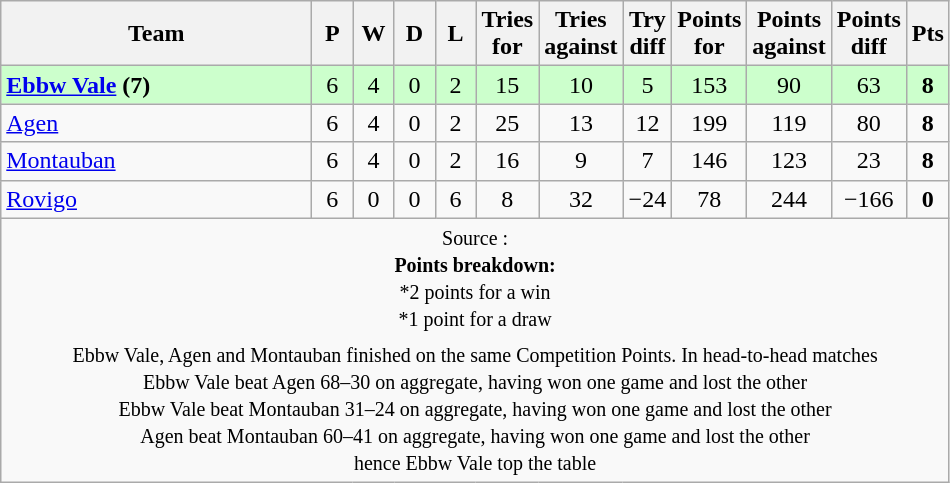<table class="wikitable" style="text-align: center;">
<tr>
<th width="200">Team</th>
<th width="20">P</th>
<th width="20">W</th>
<th width="20">D</th>
<th width="20">L</th>
<th width="20">Tries for</th>
<th width="20">Tries against</th>
<th width="20">Try diff</th>
<th width="20">Points for</th>
<th width="20">Points against</th>
<th width="25">Points diff</th>
<th width="20">Pts</th>
</tr>
<tr bgcolor="#ccffcc">
<td align="left"> <strong><a href='#'>Ebbw Vale</a> (7)</strong></td>
<td>6</td>
<td>4</td>
<td>0</td>
<td>2</td>
<td>15</td>
<td>10</td>
<td>5</td>
<td>153</td>
<td>90</td>
<td>63</td>
<td><strong>8</strong></td>
</tr>
<tr>
<td align="left"> <a href='#'>Agen</a></td>
<td>6</td>
<td>4</td>
<td>0</td>
<td>2</td>
<td>25</td>
<td>13</td>
<td>12</td>
<td>199</td>
<td>119</td>
<td>80</td>
<td><strong>8</strong></td>
</tr>
<tr>
<td align="left"> <a href='#'>Montauban</a></td>
<td>6</td>
<td>4</td>
<td>0</td>
<td>2</td>
<td>16</td>
<td>9</td>
<td>7</td>
<td>146</td>
<td>123</td>
<td>23</td>
<td><strong>8</strong></td>
</tr>
<tr>
<td align="left"> <a href='#'>Rovigo</a></td>
<td>6</td>
<td>0</td>
<td>0</td>
<td>6</td>
<td>8</td>
<td>32</td>
<td>−24</td>
<td>78</td>
<td>244</td>
<td>−166</td>
<td><strong>0</strong></td>
</tr>
<tr |align=left|>
<td colspan="14" style="border:0px"><small>Source : <br><strong>Points breakdown:</strong><br>*2 points for a win<br>*1 point for a draw</small></td>
</tr>
<tr |align=left|>
<td colspan="14" style="border:0px"><small>Ebbw Vale, Agen and Montauban finished on the same Competition Points. In head-to-head matches<br>Ebbw Vale beat Agen 68–30 on aggregate, having won one game and lost the other<br>Ebbw Vale beat Montauban 31–24 on aggregate, having won one game and lost the other<br>Agen beat Montauban 60–41 on aggregate, having won one game and lost the other<br>hence Ebbw Vale top the table</small></td>
</tr>
</table>
